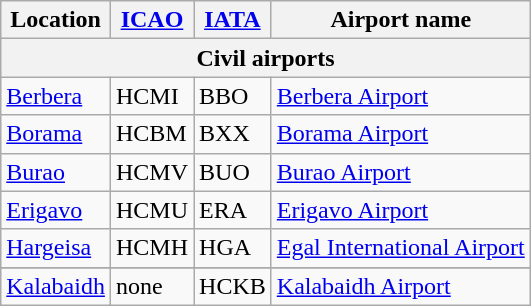<table class=wikitable>
<tr>
<th>Location</th>
<th><a href='#'>ICAO</a></th>
<th><a href='#'>IATA</a></th>
<th>Airport name</th>
</tr>
<tr>
<th colspan=4>Civil airports</th>
</tr>
<tr valign=top>
<td><a href='#'>Berbera</a></td>
<td>HCMI</td>
<td>BBO</td>
<td><a href='#'>Berbera Airport</a></td>
</tr>
<tr valign=top>
<td><a href='#'>Borama</a></td>
<td>HCBM</td>
<td>BXX</td>
<td><a href='#'>Borama Airport</a></td>
</tr>
<tr valign=top>
<td><a href='#'>Burao</a></td>
<td>HCMV</td>
<td>BUO</td>
<td><a href='#'>Burao Airport</a></td>
</tr>
<tr valign=top>
<td><a href='#'>Erigavo</a></td>
<td>HCMU</td>
<td>ERA</td>
<td><a href='#'>Erigavo Airport</a></td>
</tr>
<tr valign=top>
<td><a href='#'>Hargeisa</a></td>
<td>HCMH</td>
<td>HGA</td>
<td><a href='#'>Egal International Airport</a></td>
</tr>
<tr valign=top>
</tr>
<tr>
<td><a href='#'>Kalabaidh</a></td>
<td>none</td>
<td>HCKB</td>
<td><a href='#'>Kalabaidh Airport</a></td>
</tr>
</table>
